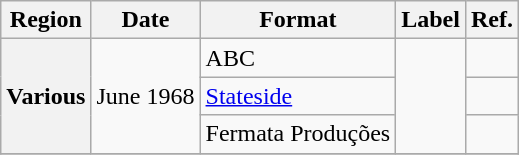<table class="wikitable plainrowheaders">
<tr>
<th scope="col">Region</th>
<th scope="col">Date</th>
<th scope="col">Format</th>
<th scope="col">Label</th>
<th scope="col">Ref.</th>
</tr>
<tr>
<th scope="row" rowspan="3">Various</th>
<td rowspan="3">June 1968</td>
<td>ABC</td>
<td rowspan="3"></td>
<td></td>
</tr>
<tr>
<td><a href='#'>Stateside</a></td>
<td></td>
</tr>
<tr>
<td>Fermata Produções</td>
<td></td>
</tr>
<tr>
</tr>
</table>
